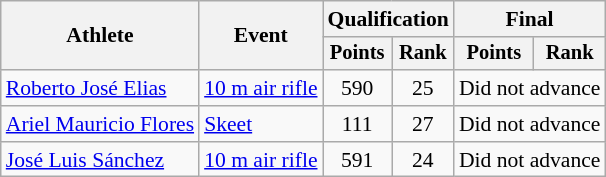<table class="wikitable" style="font-size:90%">
<tr>
<th rowspan="2">Athlete</th>
<th rowspan="2">Event</th>
<th colspan=2>Qualification</th>
<th colspan=2>Final</th>
</tr>
<tr style="font-size:95%">
<th>Points</th>
<th>Rank</th>
<th>Points</th>
<th>Rank</th>
</tr>
<tr align=center>
<td align=left><a href='#'>Roberto José Elias</a></td>
<td align=left><a href='#'>10 m air rifle</a></td>
<td>590</td>
<td>25</td>
<td colspan=2>Did not advance</td>
</tr>
<tr align=center>
<td align=left><a href='#'>Ariel Mauricio Flores</a></td>
<td align=left><a href='#'>Skeet</a></td>
<td>111</td>
<td>27</td>
<td colspan=2>Did not advance</td>
</tr>
<tr align=center>
<td align=left><a href='#'>José Luis Sánchez</a></td>
<td align=left><a href='#'>10 m air rifle</a></td>
<td>591</td>
<td>24</td>
<td colspan=2>Did not advance</td>
</tr>
</table>
